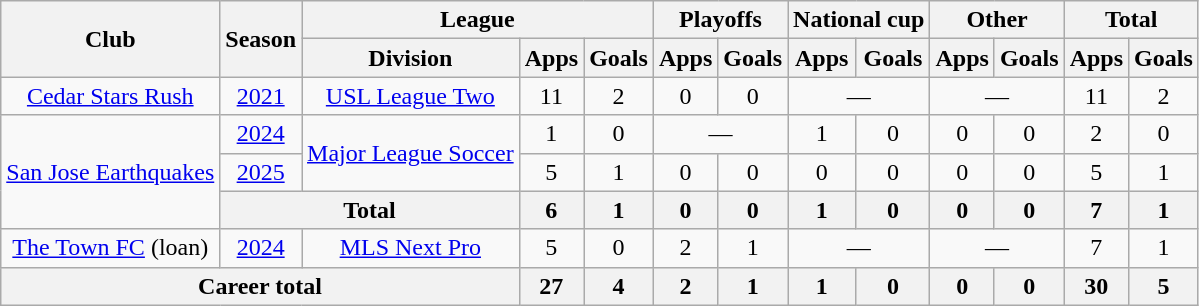<table class="wikitable" style="text-align: center">
<tr>
<th rowspan="2">Club</th>
<th rowspan="2">Season</th>
<th colspan="3">League</th>
<th colspan="2">Playoffs</th>
<th colspan="2">National cup</th>
<th colspan="2">Other</th>
<th colspan="2">Total</th>
</tr>
<tr>
<th>Division</th>
<th>Apps</th>
<th>Goals</th>
<th>Apps</th>
<th>Goals</th>
<th>Apps</th>
<th>Goals</th>
<th>Apps</th>
<th>Goals</th>
<th>Apps</th>
<th>Goals</th>
</tr>
<tr>
<td><a href='#'>Cedar Stars Rush</a></td>
<td><a href='#'>2021</a></td>
<td><a href='#'>USL League Two</a></td>
<td>11</td>
<td>2</td>
<td>0</td>
<td>0</td>
<td colspan="2">—</td>
<td colspan="2">—</td>
<td>11</td>
<td>2</td>
</tr>
<tr>
<td rowspan=3><a href='#'>San Jose Earthquakes</a></td>
<td><a href='#'>2024</a></td>
<td rowspan=2><a href='#'>Major League Soccer</a></td>
<td>1</td>
<td>0</td>
<td colspan="2">—</td>
<td>1</td>
<td>0</td>
<td>0</td>
<td>0</td>
<td>2</td>
<td>0</td>
</tr>
<tr>
<td><a href='#'>2025</a></td>
<td>5</td>
<td>1</td>
<td>0</td>
<td>0</td>
<td>0</td>
<td>0</td>
<td>0</td>
<td>0</td>
<td>5</td>
<td>1</td>
</tr>
<tr>
<th colspan="2">Total</th>
<th>6</th>
<th>1</th>
<th>0</th>
<th>0</th>
<th>1</th>
<th>0</th>
<th>0</th>
<th>0</th>
<th>7</th>
<th>1</th>
</tr>
<tr>
<td><a href='#'>The Town FC</a> (loan)</td>
<td><a href='#'>2024</a></td>
<td><a href='#'>MLS Next Pro</a></td>
<td>5</td>
<td>0</td>
<td>2</td>
<td>1</td>
<td colspan="2">—</td>
<td colspan="2">—</td>
<td>7</td>
<td>1</td>
</tr>
<tr>
<th colspan="3">Career total</th>
<th>27</th>
<th>4</th>
<th>2</th>
<th>1</th>
<th>1</th>
<th>0</th>
<th>0</th>
<th>0</th>
<th>30</th>
<th>5</th>
</tr>
</table>
